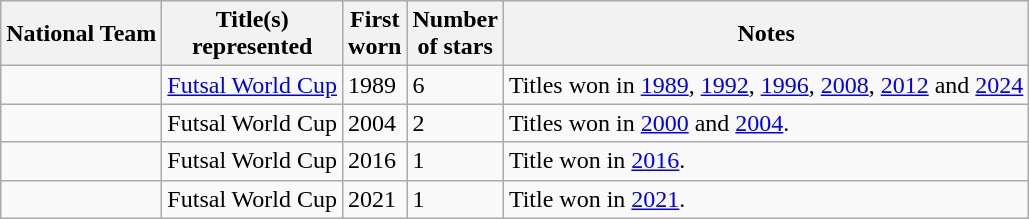<table class="wikitable sortable">
<tr>
<th>National Team</th>
<th>Title(s)<br>represented</th>
<th>First<br>worn</th>
<th>Number<br>of stars</th>
<th class="unsortable">Notes</th>
</tr>
<tr>
<td></td>
<td><a href='#'>Futsal World Cup</a></td>
<td>1989</td>
<td>6</td>
<td>Titles won in <a href='#'>1989</a>, <a href='#'>1992</a>, <a href='#'>1996</a>, <a href='#'>2008</a>, <a href='#'>2012</a> and <a href='#'>2024</a></td>
</tr>
<tr ->
<td></td>
<td>Futsal World Cup</td>
<td>2004</td>
<td>2</td>
<td>Titles won in <a href='#'>2000</a> and <a href='#'>2004</a>.</td>
</tr>
<tr ->
<td></td>
<td>Futsal World Cup</td>
<td>2016</td>
<td>1</td>
<td>Title won in <a href='#'>2016</a>.</td>
</tr>
<tr ->
<td></td>
<td>Futsal World Cup</td>
<td>2021</td>
<td>1</td>
<td>Title won in <a href='#'>2021</a>.</td>
</tr>
</table>
